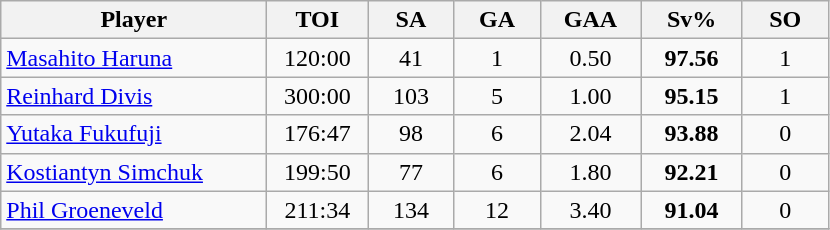<table class="wikitable sortable" style="text-align:center;">
<tr>
<th width="170px">Player</th>
<th width="60px">TOI</th>
<th width="50px">SA</th>
<th width="50px">GA</th>
<th width="60px">GAA</th>
<th width="60px">Sv%</th>
<th width="50px">SO</th>
</tr>
<tr>
<td style="text-align:left;"> <a href='#'>Masahito Haruna</a></td>
<td>120:00</td>
<td>41</td>
<td>1</td>
<td>0.50</td>
<td><strong>97.56</strong></td>
<td>1</td>
</tr>
<tr>
<td style="text-align:left;"> <a href='#'>Reinhard Divis</a></td>
<td>300:00</td>
<td>103</td>
<td>5</td>
<td>1.00</td>
<td><strong>95.15</strong></td>
<td>1</td>
</tr>
<tr>
<td style="text-align:left;"> <a href='#'>Yutaka Fukufuji</a></td>
<td>176:47</td>
<td>98</td>
<td>6</td>
<td>2.04</td>
<td><strong>93.88</strong></td>
<td>0</td>
</tr>
<tr>
<td style="text-align:left;"> <a href='#'>Kostiantyn Simchuk</a></td>
<td>199:50</td>
<td>77</td>
<td>6</td>
<td>1.80</td>
<td><strong>92.21</strong></td>
<td>0</td>
</tr>
<tr>
<td style="text-align:left;"> <a href='#'>Phil Groeneveld</a></td>
<td>211:34</td>
<td>134</td>
<td>12</td>
<td>3.40</td>
<td><strong>91.04</strong></td>
<td>0</td>
</tr>
<tr>
</tr>
</table>
